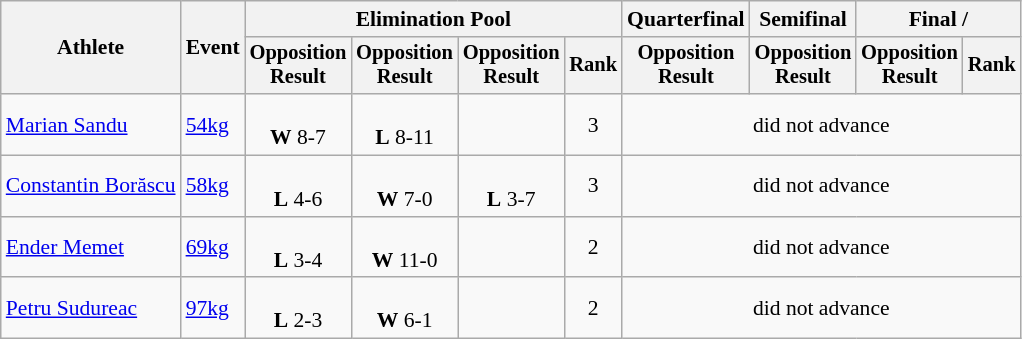<table class="wikitable" style="font-size:90%">
<tr>
<th rowspan="2">Athlete</th>
<th rowspan="2">Event</th>
<th colspan=4>Elimination Pool</th>
<th>Quarterfinal</th>
<th>Semifinal</th>
<th colspan=2>Final / </th>
</tr>
<tr style="font-size: 95%">
<th>Opposition<br>Result</th>
<th>Opposition<br>Result</th>
<th>Opposition<br>Result</th>
<th>Rank</th>
<th>Opposition<br>Result</th>
<th>Opposition<br>Result</th>
<th>Opposition<br>Result</th>
<th>Rank</th>
</tr>
<tr align=center>
<td align=left><a href='#'>Marian Sandu</a></td>
<td align=left><a href='#'>54kg</a></td>
<td><br><strong>W</strong> 8-7</td>
<td><br><strong>L</strong> 8-11</td>
<td></td>
<td>3</td>
<td colspan=4>did not advance</td>
</tr>
<tr align=center>
<td align=left><a href='#'>Constantin Borăscu</a></td>
<td align=left><a href='#'>58kg</a></td>
<td><br><strong>L</strong> 4-6</td>
<td><br><strong>W</strong> 7-0</td>
<td><br><strong>L</strong> 3-7</td>
<td>3</td>
<td colspan=4>did not advance</td>
</tr>
<tr align=center>
<td align=left><a href='#'>Ender Memet</a></td>
<td align=left><a href='#'>69kg</a></td>
<td><br><strong>L</strong> 3-4</td>
<td><br><strong>W</strong> 11-0</td>
<td></td>
<td>2</td>
<td colspan=4>did not advance</td>
</tr>
<tr align=center>
<td align=left><a href='#'>Petru Sudureac</a></td>
<td align=left><a href='#'>97kg</a></td>
<td><br><strong>L</strong> 2-3</td>
<td><br><strong>W</strong> 6-1</td>
<td></td>
<td>2</td>
<td colspan=4>did not advance</td>
</tr>
</table>
